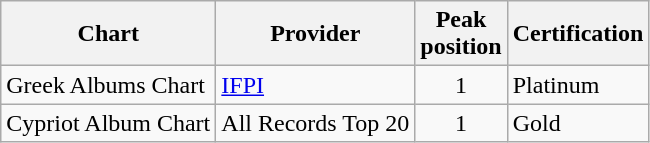<table class="wikitable">
<tr>
<th>Chart</th>
<th>Provider</th>
<th>Peak<br>position</th>
<th>Certification</th>
</tr>
<tr>
<td>Greek Albums Chart</td>
<td><a href='#'>IFPI</a></td>
<td align="center">1</td>
<td>Platinum</td>
</tr>
<tr>
<td>Cypriot Album Chart</td>
<td>All Records Top 20</td>
<td align="center">1</td>
<td>Gold</td>
</tr>
</table>
